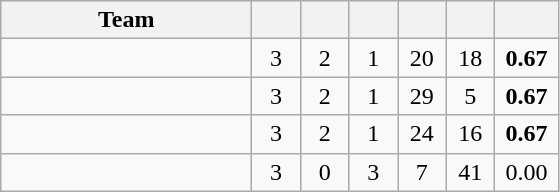<table class="wikitable" style="text-align: center; font-size:100% ">
<tr>
<th width="160">Team</th>
<th width="25"></th>
<th width="25"></th>
<th width="25"></th>
<th width="25"></th>
<th width="25"></th>
<th width="35"></th>
</tr>
<tr>
<td align="left"></td>
<td>3</td>
<td>2</td>
<td>1</td>
<td>20</td>
<td>18</td>
<td><strong>0.67</strong></td>
</tr>
<tr>
<td align="left"></td>
<td>3</td>
<td>2</td>
<td>1</td>
<td>29</td>
<td>5</td>
<td><strong>0.67</strong></td>
</tr>
<tr>
<td align="left"></td>
<td>3</td>
<td>2</td>
<td>1</td>
<td>24</td>
<td>16</td>
<td><strong>0.67</strong></td>
</tr>
<tr>
<td align="left"></td>
<td>3</td>
<td>0</td>
<td>3</td>
<td>7</td>
<td>41</td>
<td>0.00</td>
</tr>
</table>
